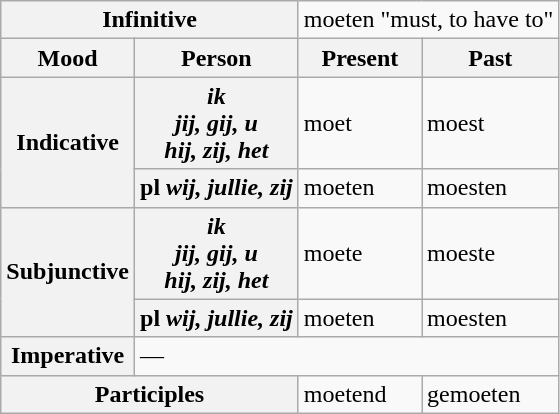<table class="wikitable">
<tr>
<th colspan="2">Infinitive</th>
<td colspan="2">moeten "must, to have to"</td>
</tr>
<tr>
<th>Mood</th>
<th>Person</th>
<th>Present</th>
<th>Past</th>
</tr>
<tr>
<th rowspan="2">Indicative</th>
<th><em>ik<br>jij, gij, u<br>hij, zij, het</em></th>
<td>moet</td>
<td>moest</td>
</tr>
<tr>
<th>pl <em>wij, jullie, zij</em></th>
<td>moeten</td>
<td>moesten</td>
</tr>
<tr>
<th rowspan="2">Subjunctive</th>
<th><em>ik<br>jij, gij, u<br>hij, zij, het</em></th>
<td>moete</td>
<td>moeste</td>
</tr>
<tr>
<th>pl <em>wij, jullie, zij</em></th>
<td>moeten</td>
<td>moesten</td>
</tr>
<tr>
<th>Imperative</th>
<td colspan="3">—</td>
</tr>
<tr>
<th colspan="2">Participles</th>
<td>moetend</td>
<td>gemoeten</td>
</tr>
</table>
